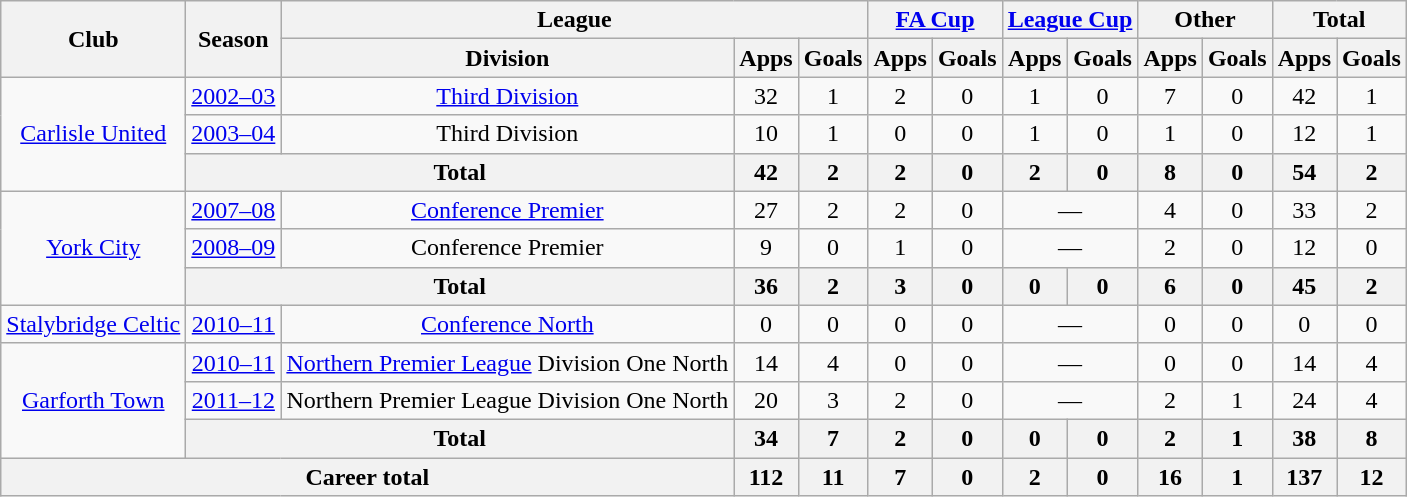<table class="wikitable" style="text-align:center">
<tr>
<th rowspan="2">Club</th>
<th rowspan="2">Season</th>
<th colspan="3">League</th>
<th colspan="2"><a href='#'>FA Cup</a></th>
<th colspan="2"><a href='#'>League Cup</a></th>
<th colspan="2">Other</th>
<th colspan="2">Total</th>
</tr>
<tr>
<th>Division</th>
<th>Apps</th>
<th>Goals</th>
<th>Apps</th>
<th>Goals</th>
<th>Apps</th>
<th>Goals</th>
<th>Apps</th>
<th>Goals</th>
<th>Apps</th>
<th>Goals</th>
</tr>
<tr>
<td rowspan="3"><a href='#'>Carlisle United</a></td>
<td><a href='#'>2002–03</a></td>
<td><a href='#'>Third Division</a></td>
<td>32</td>
<td>1</td>
<td>2</td>
<td>0</td>
<td>1</td>
<td>0</td>
<td>7</td>
<td>0</td>
<td>42</td>
<td>1</td>
</tr>
<tr>
<td><a href='#'>2003–04</a></td>
<td>Third Division</td>
<td>10</td>
<td>1</td>
<td>0</td>
<td>0</td>
<td>1</td>
<td>0</td>
<td>1</td>
<td>0</td>
<td>12</td>
<td>1</td>
</tr>
<tr>
<th colspan="2">Total</th>
<th>42</th>
<th>2</th>
<th>2</th>
<th>0</th>
<th>2</th>
<th>0</th>
<th>8</th>
<th>0</th>
<th>54</th>
<th>2</th>
</tr>
<tr>
<td rowspan="3"><a href='#'>York City</a></td>
<td><a href='#'>2007–08</a></td>
<td><a href='#'>Conference Premier</a></td>
<td>27</td>
<td>2</td>
<td>2</td>
<td>0</td>
<td colspan="2">—</td>
<td>4</td>
<td>0</td>
<td>33</td>
<td>2</td>
</tr>
<tr>
<td><a href='#'>2008–09</a></td>
<td>Conference Premier</td>
<td>9</td>
<td>0</td>
<td>1</td>
<td>0</td>
<td colspan="2">—</td>
<td>2</td>
<td>0</td>
<td>12</td>
<td>0</td>
</tr>
<tr>
<th colspan="2">Total</th>
<th>36</th>
<th>2</th>
<th>3</th>
<th>0</th>
<th>0</th>
<th>0</th>
<th>6</th>
<th>0</th>
<th>45</th>
<th>2</th>
</tr>
<tr>
<td><a href='#'>Stalybridge Celtic</a></td>
<td><a href='#'>2010–11</a></td>
<td><a href='#'>Conference North</a></td>
<td>0</td>
<td>0</td>
<td>0</td>
<td>0</td>
<td colspan="2">—</td>
<td>0</td>
<td>0</td>
<td>0</td>
<td>0</td>
</tr>
<tr>
<td rowspan="3"><a href='#'>Garforth Town</a></td>
<td><a href='#'>2010–11</a></td>
<td><a href='#'>Northern Premier League</a> Division One North</td>
<td>14</td>
<td>4</td>
<td>0</td>
<td>0</td>
<td colspan="2">—</td>
<td>0</td>
<td>0</td>
<td>14</td>
<td>4</td>
</tr>
<tr>
<td><a href='#'>2011–12</a></td>
<td>Northern Premier League Division One North</td>
<td>20</td>
<td>3</td>
<td>2</td>
<td>0</td>
<td colspan="2">—</td>
<td>2</td>
<td>1</td>
<td>24</td>
<td>4</td>
</tr>
<tr>
<th colspan="2">Total</th>
<th>34</th>
<th>7</th>
<th>2</th>
<th>0</th>
<th>0</th>
<th>0</th>
<th>2</th>
<th>1</th>
<th>38</th>
<th>8</th>
</tr>
<tr>
<th colspan="3">Career total</th>
<th>112</th>
<th>11</th>
<th>7</th>
<th>0</th>
<th>2</th>
<th>0</th>
<th>16</th>
<th>1</th>
<th>137</th>
<th>12</th>
</tr>
</table>
